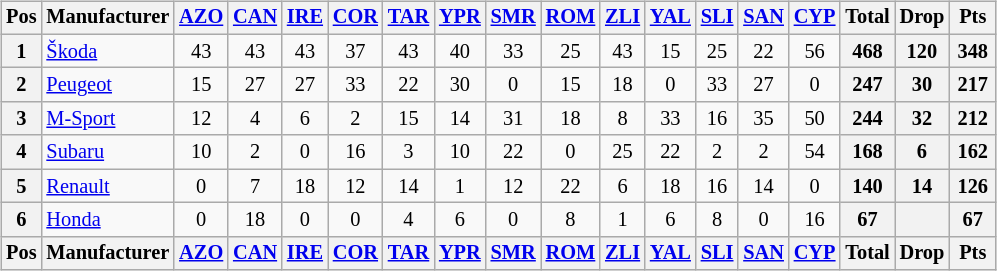<table>
<tr>
<td><br><table class="wikitable" style="font-size: 85%; text-align: center;">
<tr valign="top">
<th valign="middle">Pos</th>
<th valign="middle">Manufacturer</th>
<th><a href='#'>AZO</a><br></th>
<th><a href='#'>CAN</a><br></th>
<th><a href='#'>IRE</a><br></th>
<th><a href='#'>COR</a><br></th>
<th><a href='#'>TAR</a><br></th>
<th><a href='#'>YPR</a><br></th>
<th><a href='#'>SMR</a><br></th>
<th><a href='#'>ROM</a><br></th>
<th><a href='#'>ZLI</a><br></th>
<th><a href='#'>YAL</a><br></th>
<th><a href='#'>SLI</a><br></th>
<th><a href='#'>SAN</a><br></th>
<th><a href='#'>CYP</a><br></th>
<th valign="middle">Total</th>
<th valign="middle">Drop</th>
<th valign="middle"> Pts </th>
</tr>
<tr>
<th>1</th>
<td align=left> <a href='#'>Škoda</a></td>
<td>43</td>
<td>43</td>
<td>43</td>
<td>37</td>
<td>43</td>
<td>40</td>
<td>33</td>
<td>25</td>
<td>43</td>
<td>15</td>
<td>25</td>
<td>22</td>
<td>56</td>
<th>468</th>
<th>120</th>
<th>348</th>
</tr>
<tr>
<th>2</th>
<td align=left> <a href='#'>Peugeot</a></td>
<td>15</td>
<td>27</td>
<td>27</td>
<td>33</td>
<td>22</td>
<td>30</td>
<td>0</td>
<td>15</td>
<td>18</td>
<td>0</td>
<td>33</td>
<td>27</td>
<td>0</td>
<th>247</th>
<th>30</th>
<th>217</th>
</tr>
<tr>
<th>3</th>
<td align=left> <a href='#'>M-Sport</a></td>
<td>12</td>
<td>4</td>
<td>6</td>
<td>2</td>
<td>15</td>
<td>14</td>
<td>31</td>
<td>18</td>
<td>8</td>
<td>33</td>
<td>16</td>
<td>35</td>
<td>50</td>
<th>244</th>
<th>32</th>
<th>212</th>
</tr>
<tr>
<th>4</th>
<td align=left> <a href='#'>Subaru</a></td>
<td>10</td>
<td>2</td>
<td>0</td>
<td>16</td>
<td>3</td>
<td>10</td>
<td>22</td>
<td>0</td>
<td>25</td>
<td>22</td>
<td>2</td>
<td>2</td>
<td>54</td>
<th>168</th>
<th>6</th>
<th>162</th>
</tr>
<tr>
<th>5</th>
<td align=left> <a href='#'>Renault</a></td>
<td>0</td>
<td>7</td>
<td>18</td>
<td>12</td>
<td>14</td>
<td>1</td>
<td>12</td>
<td>22</td>
<td>6</td>
<td>18</td>
<td>16</td>
<td>14</td>
<td>0</td>
<th>140</th>
<th>14</th>
<th>126</th>
</tr>
<tr>
<th>6</th>
<td align=left> <a href='#'>Honda</a></td>
<td>0</td>
<td>18</td>
<td>0</td>
<td>0</td>
<td>4</td>
<td>6</td>
<td>0</td>
<td>8</td>
<td>1</td>
<td>6</td>
<td>8</td>
<td>0</td>
<td>16</td>
<th>67</th>
<th></th>
<th>67</th>
</tr>
<tr valign="top">
<th valign="middle">Pos</th>
<th valign="middle">Manufacturer</th>
<th><a href='#'>AZO</a><br></th>
<th><a href='#'>CAN</a><br></th>
<th><a href='#'>IRE</a><br></th>
<th><a href='#'>COR</a><br></th>
<th><a href='#'>TAR</a><br></th>
<th><a href='#'>YPR</a><br></th>
<th><a href='#'>SMR</a><br></th>
<th><a href='#'>ROM</a><br></th>
<th><a href='#'>ZLI</a><br></th>
<th><a href='#'>YAL</a><br></th>
<th><a href='#'>SLI</a><br></th>
<th><a href='#'>SAN</a><br></th>
<th><a href='#'>CYP</a><br></th>
<th valign="middle">Total</th>
<th valign="middle">Drop</th>
<th valign="middle"> Pts </th>
</tr>
</table>
</td>
<td></td>
</tr>
</table>
